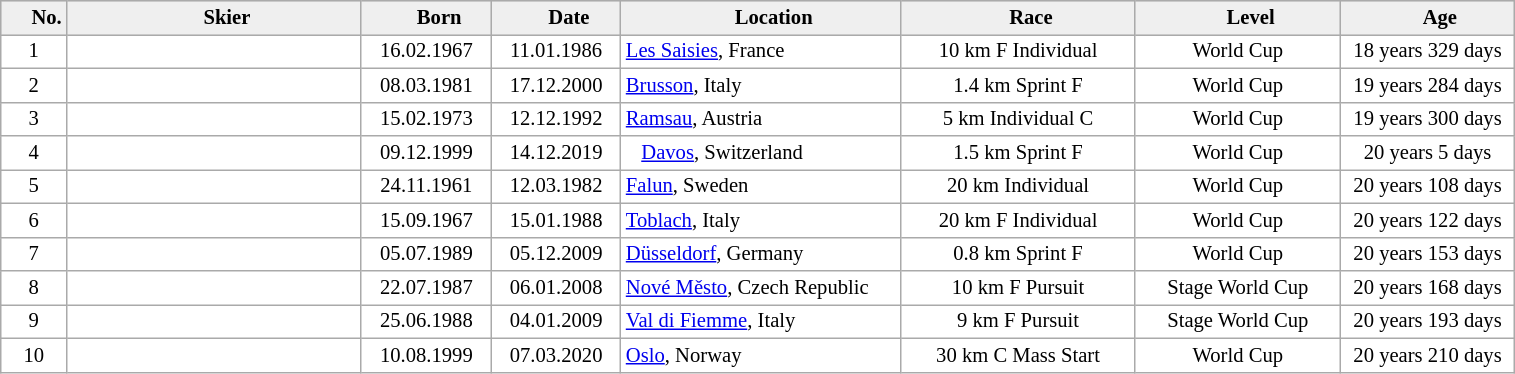<table class="wikitable sortable" style="background:#fff; font-size:86%; line-height:16px; border:gray solid 1px">
<tr style="background:#ccc; text-align:center;">
<th style="width:10px; background:#efefef;">     No.</th>
<th style="width:190px; background:#efefef;">     Skier</th>
<th style="width:80px; background:#efefef;">     Born</th>
<th style="width:80px; background:#efefef;">     Date</th>
<th style="width:180px; background:#efefef;">     Location</th>
<th style="width:150px; background:#efefef;">     Race</th>
<th style="width:130px; background:#efefef;">     Level</th>
<th style="width:110px; background:#efefef;">     Age</th>
</tr>
<tr>
<td align=center>1</td>
<td></td>
<td align=center>16.02.1967</td>
<td align=center>11.01.1986</td>
<td align=left> <a href='#'>Les Saisies</a>, France</td>
<td align=center>10 km F Individual</td>
<td align=center>World Cup</td>
<td align=center>18 years 329 days</td>
</tr>
<tr>
<td align=center>2</td>
<td></td>
<td align=center>08.03.1981</td>
<td align=center>17.12.2000</td>
<td align=left> <a href='#'>Brusson</a>, Italy</td>
<td align=center>1.4 km Sprint F</td>
<td align=center>World Cup</td>
<td align=center>19 years 284 days</td>
</tr>
<tr>
<td align=center>3</td>
<td></td>
<td align=center>15.02.1973</td>
<td align=center>12.12.1992</td>
<td align=left> <a href='#'>Ramsau</a>, Austria</td>
<td align=center>5 km Individual C</td>
<td align=center>World Cup</td>
<td align=center>19 years 300 days</td>
</tr>
<tr>
<td align=center>4</td>
<td></td>
<td align=center>09.12.1999</td>
<td align=center>14.12.2019</td>
<td align=left>   <a href='#'>Davos</a>, Switzerland</td>
<td align=center>1.5 km Sprint F</td>
<td align=center>World Cup</td>
<td align=center>20 years 5 days</td>
</tr>
<tr>
<td align=center>5</td>
<td></td>
<td align=center>24.11.1961</td>
<td align=center>12.03.1982</td>
<td align=left> <a href='#'>Falun</a>, Sweden</td>
<td align=center>20 km Individual</td>
<td align=center>World Cup</td>
<td align=center>20 years 108 days</td>
</tr>
<tr>
<td align=center>6</td>
<td></td>
<td align=center>15.09.1967</td>
<td align=center>15.01.1988</td>
<td align=left> <a href='#'>Toblach</a>, Italy</td>
<td align=center>20 km F Individual</td>
<td align=center>World Cup</td>
<td align=center>20 years 122 days</td>
</tr>
<tr>
<td align=center>7</td>
<td></td>
<td align=center>05.07.1989</td>
<td align=center>05.12.2009</td>
<td align=left> <a href='#'>Düsseldorf</a>, Germany</td>
<td align=center>0.8 km Sprint F</td>
<td align=center>World Cup</td>
<td align=center>20 years 153 days</td>
</tr>
<tr>
<td align=center>8</td>
<td></td>
<td align=center>22.07.1987</td>
<td align=center>06.01.2008</td>
<td align=left> <a href='#'>Nové Město</a>, Czech Republic</td>
<td align=center>10 km F Pursuit</td>
<td align=center>Stage World Cup</td>
<td align=center>20 years 168 days</td>
</tr>
<tr>
<td align=center>9</td>
<td></td>
<td align=center>25.06.1988</td>
<td align=center>04.01.2009</td>
<td align=left> <a href='#'>Val di Fiemme</a>, Italy</td>
<td align=center>9 km F Pursuit</td>
<td align=center>Stage World Cup</td>
<td align=center>20 years 193 days</td>
</tr>
<tr>
<td align=center>10</td>
<td></td>
<td align=center>10.08.1999</td>
<td align=center>07.03.2020</td>
<td align=left> <a href='#'>Oslo</a>, Norway</td>
<td align=center>30 km C Mass Start</td>
<td align=center>World Cup</td>
<td align=center>20 years 210 days</td>
</tr>
</table>
